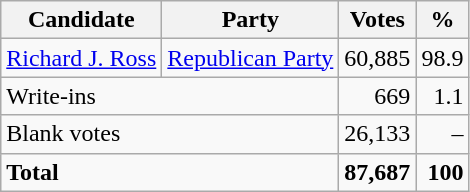<table class=wikitable style=text-align:right>
<tr>
<th>Candidate</th>
<th>Party</th>
<th>Votes</th>
<th>%</th>
</tr>
<tr>
<td align=left><a href='#'>Richard J. Ross</a></td>
<td align=left><a href='#'>Republican Party</a></td>
<td>60,885</td>
<td>98.9</td>
</tr>
<tr>
<td align=left colspan=2>Write-ins</td>
<td>669</td>
<td>1.1</td>
</tr>
<tr>
<td align=left colspan=2>Blank votes</td>
<td>26,133</td>
<td>–</td>
</tr>
<tr>
<td align=left colspan=2><strong>Total</strong></td>
<td><strong>87,687</strong></td>
<td><strong>100</strong></td>
</tr>
</table>
